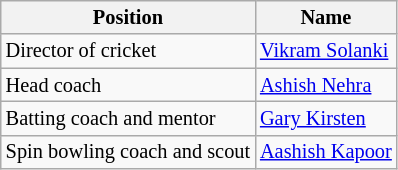<table class="wikitable"  style="font-size:85%;">
<tr>
<th>Position</th>
<th>Name</th>
</tr>
<tr>
<td>Director of cricket</td>
<td><a href='#'>Vikram Solanki</a></td>
</tr>
<tr>
<td>Head coach</td>
<td><a href='#'>Ashish Nehra</a></td>
</tr>
<tr>
<td>Batting coach and mentor</td>
<td><a href='#'>Gary Kirsten</a></td>
</tr>
<tr>
<td>Spin bowling coach and scout</td>
<td><a href='#'>Aashish Kapoor</a></td>
</tr>
</table>
